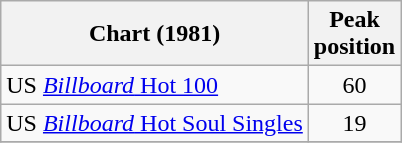<table class="wikitable sortable">
<tr>
<th>Chart (1981)</th>
<th>Peak<br>position</th>
</tr>
<tr>
<td>US <a href='#'><em>Billboard</em> Hot 100</a></td>
<td style="text-align:center;">60</td>
</tr>
<tr>
<td>US <a href='#'><em>Billboard</em> Hot Soul Singles</a></td>
<td style="text-align:center;">19</td>
</tr>
<tr>
</tr>
</table>
